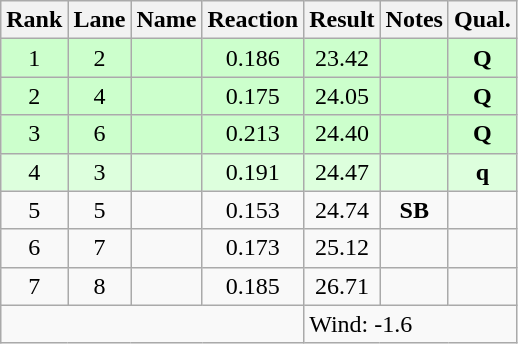<table class="wikitable sortable" style="text-align:center">
<tr>
<th>Rank</th>
<th>Lane</th>
<th>Name</th>
<th>Reaction</th>
<th>Result</th>
<th>Notes</th>
<th>Qual.</th>
</tr>
<tr bgcolor=ccffcc>
<td>1</td>
<td>2</td>
<td align="left"></td>
<td>0.186</td>
<td>23.42</td>
<td></td>
<td><strong>Q</strong></td>
</tr>
<tr bgcolor=ccffcc>
<td>2</td>
<td>4</td>
<td align="left"></td>
<td>0.175</td>
<td>24.05</td>
<td></td>
<td><strong>Q</strong></td>
</tr>
<tr bgcolor=ccffcc>
<td>3</td>
<td>6</td>
<td align="left"></td>
<td>0.213</td>
<td>24.40</td>
<td></td>
<td><strong>Q</strong></td>
</tr>
<tr bgcolor=ddffdd>
<td>4</td>
<td>3</td>
<td align="left"></td>
<td>0.191</td>
<td>24.47</td>
<td></td>
<td><strong>q</strong></td>
</tr>
<tr>
<td>5</td>
<td>5</td>
<td align="left"></td>
<td>0.153</td>
<td>24.74</td>
<td><strong>SB</strong></td>
<td></td>
</tr>
<tr>
<td>6</td>
<td>7</td>
<td align="left"></td>
<td>0.173</td>
<td>25.12</td>
<td></td>
<td></td>
</tr>
<tr>
<td>7</td>
<td>8</td>
<td align="left"></td>
<td>0.185</td>
<td>26.71</td>
<td></td>
<td></td>
</tr>
<tr class="sortbottom">
<td colspan=4></td>
<td colspan="3" style="text-align:left;">Wind: -1.6</td>
</tr>
</table>
